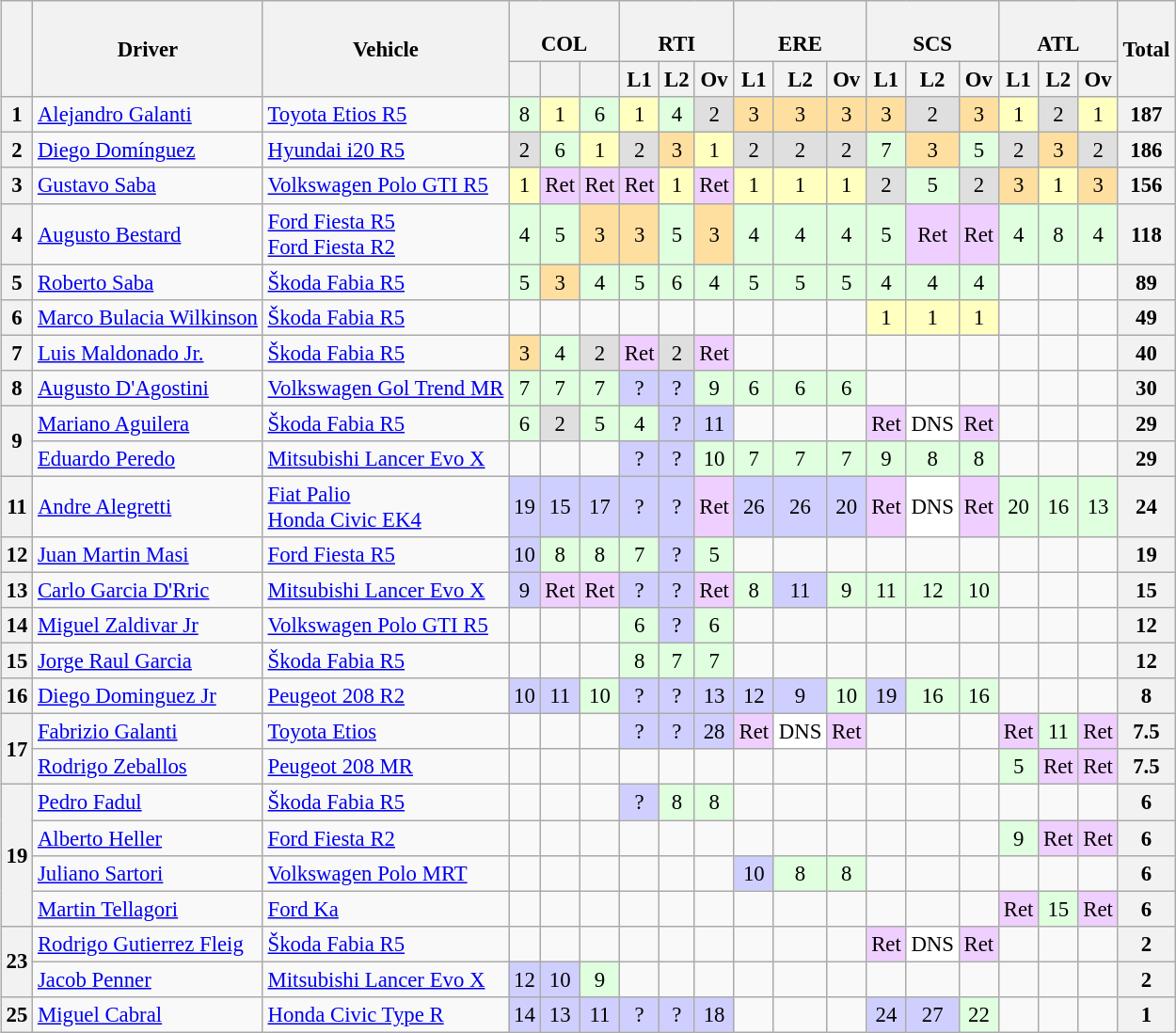<table>
<tr>
<td valign="top"><br><table class="wikitable" style="font-size: 95%; text-align: center;">
<tr>
<th rowspan=2></th>
<th rowspan=2>Driver</th>
<th rowspan=2>Vehicle</th>
<th colspan=3><br>COL</th>
<th colspan=3><br>RTI</th>
<th colspan=3><br>ERE</th>
<th colspan=3><br>SCS</th>
<th colspan=3><br>ATL</th>
<th rowspan=2>Total</th>
</tr>
<tr>
<th></th>
<th></th>
<th></th>
<th>L1</th>
<th>L2</th>
<th>Ov</th>
<th>L1</th>
<th>L2</th>
<th>Ov</th>
<th>L1</th>
<th>L2</th>
<th>Ov</th>
<th>L1</th>
<th>L2</th>
<th>Ov</th>
</tr>
<tr>
<th>1</th>
<td align=left> <a href='#'>Alejandro Galanti</a></td>
<td align=left><a href='#'>Toyota Etios R5</a></td>
<td style="background:#dfffdf;">8</td>
<td style="background:#ffffbf;">1</td>
<td style="background:#dfffdf;">6</td>
<td style="background:#ffffbf;">1</td>
<td style="background:#dfffdf;">4</td>
<td style="background:#dfdfdf;">2</td>
<td style="background:#ffdf9f;">3</td>
<td style="background:#ffdf9f;">3</td>
<td style="background:#ffdf9f;">3</td>
<td style="background:#ffdf9f;">3</td>
<td style="background:#dfdfdf;">2</td>
<td style="background:#ffdf9f;">3</td>
<td style="background:#ffffbf;">1</td>
<td style="background:#dfdfdf;">2</td>
<td style="background:#ffffbf;">1</td>
<th>187</th>
</tr>
<tr>
<th>2</th>
<td align=left> <a href='#'>Diego Domínguez</a></td>
<td align=left><a href='#'>Hyundai i20 R5</a></td>
<td style="background:#dfdfdf;">2</td>
<td style="background:#dfffdf;">6</td>
<td style="background:#ffffbf;">1</td>
<td style="background:#dfdfdf;">2</td>
<td style="background:#ffdf9f;">3</td>
<td style="background:#ffffbf;">1</td>
<td style="background:#dfdfdf;">2</td>
<td style="background:#dfdfdf;">2</td>
<td style="background:#dfdfdf;">2</td>
<td style="background:#dfffdf;">7</td>
<td style="background:#ffdf9f;">3</td>
<td style="background:#dfffdf;">5</td>
<td style="background:#dfdfdf;">2</td>
<td style="background:#ffdf9f;">3</td>
<td style="background:#dfdfdf;">2</td>
<th>186</th>
</tr>
<tr>
<th>3</th>
<td align=left> <a href='#'>Gustavo Saba</a></td>
<td align=left><a href='#'>Volkswagen Polo GTI R5</a></td>
<td style="background:#ffffbf;">1</td>
<td style="background:#efcfff;">Ret</td>
<td style="background:#efcfff;">Ret</td>
<td style="background:#efcfff;">Ret</td>
<td style="background:#ffffbf;">1</td>
<td style="background:#efcfff;">Ret</td>
<td style="background:#ffffbf;">1</td>
<td style="background:#ffffbf;">1</td>
<td style="background:#ffffbf;">1</td>
<td style="background:#dfdfdf;">2</td>
<td style="background:#dfffdf;">5</td>
<td style="background:#dfdfdf;">2</td>
<td style="background:#ffdf9f;">3</td>
<td style="background:#ffffbf;">1</td>
<td style="background:#ffdf9f;">3</td>
<th>156</th>
</tr>
<tr>
<th>4</th>
<td align=left> <a href='#'>Augusto Bestard</a></td>
<td align=left><a href='#'>Ford Fiesta R5</a><br> <a href='#'>Ford Fiesta R2</a></td>
<td style="background:#dfffdf;">4</td>
<td style="background:#dfffdf;">5</td>
<td style="background:#ffdf9f;">3</td>
<td style="background:#ffdf9f;">3</td>
<td style="background:#dfffdf;">5</td>
<td style="background:#ffdf9f;">3</td>
<td style="background:#dfffdf;">4</td>
<td style="background:#dfffdf;">4</td>
<td style="background:#dfffdf;">4</td>
<td style="background:#dfffdf;">5</td>
<td style="background:#efcfff;">Ret</td>
<td style="background:#efcfff;">Ret</td>
<td style="background:#dfffdf;">4</td>
<td style="background:#dfffdf;">8</td>
<td style="background:#dfffdf;">4</td>
<th>118</th>
</tr>
<tr>
<th>5</th>
<td align=left> <a href='#'>Roberto Saba</a></td>
<td align=left><a href='#'>Škoda Fabia R5</a></td>
<td style="background:#dfffdf;">5</td>
<td style="background:#ffdf9f;">3</td>
<td style="background:#dfffdf;">4</td>
<td style="background:#dfffdf;">5</td>
<td style="background:#dfffdf;">6</td>
<td style="background:#dfffdf;">4</td>
<td style="background:#dfffdf;">5</td>
<td style="background:#dfffdf;">5</td>
<td style="background:#dfffdf;">5</td>
<td style="background:#dfffdf;">4</td>
<td style="background:#dfffdf;">4</td>
<td style="background:#dfffdf;">4</td>
<td></td>
<td></td>
<td></td>
<th>89</th>
</tr>
<tr>
<th>6</th>
<td align=left> <a href='#'>Marco Bulacia Wilkinson</a></td>
<td align=left><a href='#'>Škoda Fabia R5</a></td>
<td></td>
<td></td>
<td></td>
<td></td>
<td></td>
<td></td>
<td></td>
<td></td>
<td></td>
<td style="background:#ffffbf;">1</td>
<td style="background:#ffffbf;">1</td>
<td style="background:#ffffbf;">1</td>
<td></td>
<td></td>
<td></td>
<th>49</th>
</tr>
<tr>
<th>7</th>
<td align=left> <a href='#'>Luis Maldonado Jr.</a></td>
<td align=left><a href='#'>Škoda Fabia R5</a></td>
<td style="background:#ffdf9f;">3</td>
<td style="background:#dfffdf;">4</td>
<td style="background:#dfdfdf;">2</td>
<td style="background:#efcfff;">Ret</td>
<td style="background:#dfdfdf;">2</td>
<td style="background:#efcfff;">Ret</td>
<td></td>
<td></td>
<td></td>
<td></td>
<td></td>
<td></td>
<td></td>
<td></td>
<td></td>
<th>40</th>
</tr>
<tr>
<th>8</th>
<td align=left> <a href='#'>Augusto D'Agostini</a></td>
<td align=left><a href='#'>Volkswagen Gol Trend MR</a></td>
<td style="background:#dfffdf;">7</td>
<td style="background:#dfffdf;">7</td>
<td style="background:#dfffdf;">7</td>
<td style="background:#cfcfff;">?</td>
<td style="background:#cfcfff;">?</td>
<td style="background:#dfffdf;">9</td>
<td style="background:#dfffdf;">6</td>
<td style="background:#dfffdf;">6</td>
<td style="background:#dfffdf;">6</td>
<td></td>
<td></td>
<td></td>
<td></td>
<td></td>
<td></td>
<th>30</th>
</tr>
<tr>
<th rowspan=2>9</th>
<td align=left> <a href='#'>Mariano Aguilera</a></td>
<td align=left><a href='#'>Škoda Fabia R5</a></td>
<td style="background:#dfffdf;">6</td>
<td style="background:#dfdfdf;">2</td>
<td style="background:#dfffdf;">5</td>
<td style="background:#dfffdf;">4</td>
<td style="background:#cfcfff;">?</td>
<td style="background:#cfcfff;">11</td>
<td></td>
<td></td>
<td></td>
<td style="background:#efcfff;">Ret</td>
<td style="background:#ffffff;">DNS</td>
<td style="background:#efcfff;">Ret</td>
<td></td>
<td></td>
<td></td>
<th>29</th>
</tr>
<tr>
<td align=left> <a href='#'>Eduardo Peredo</a></td>
<td align=left><a href='#'>Mitsubishi Lancer Evo X</a></td>
<td></td>
<td></td>
<td></td>
<td style="background:#cfcfff;">?</td>
<td style="background:#cfcfff;">?</td>
<td style="background:#dfffdf;">10</td>
<td style="background:#dfffdf;">7</td>
<td style="background:#dfffdf;">7</td>
<td style="background:#dfffdf;">7</td>
<td style="background:#dfffdf;">9</td>
<td style="background:#dfffdf;">8</td>
<td style="background:#dfffdf;">8</td>
<td></td>
<td></td>
<td></td>
<th>29</th>
</tr>
<tr>
<th>11</th>
<td align=left> <a href='#'>Andre Alegretti</a></td>
<td align=left><a href='#'>Fiat Palio</a><br> <a href='#'>Honda Civic EK4</a></td>
<td style="background:#cfcfff;">19</td>
<td style="background:#cfcfff;">15</td>
<td style="background:#cfcfff;">17</td>
<td style="background:#cfcfff;">?</td>
<td style="background:#cfcfff;">?</td>
<td style="background:#efcfff;">Ret</td>
<td style="background:#cfcfff;">26</td>
<td style="background:#cfcfff;">26</td>
<td style="background:#cfcfff;">20</td>
<td style="background:#efcfff;">Ret</td>
<td style="background:#ffffff;">DNS</td>
<td style="background:#efcfff;">Ret</td>
<td style="background:#dfffdf;">20</td>
<td style="background:#dfffdf;">16</td>
<td style="background:#dfffdf;">13</td>
<th>24</th>
</tr>
<tr>
<th>12</th>
<td align=left> <a href='#'>Juan Martin Masi</a></td>
<td align=left><a href='#'>Ford Fiesta R5</a></td>
<td style="background:#cfcfff;">10</td>
<td style="background:#dfffdf;">8</td>
<td style="background:#dfffdf;">8</td>
<td style="background:#dfffdf;">7</td>
<td style="background:#cfcfff;">?</td>
<td style="background:#dfffdf;">5</td>
<td></td>
<td></td>
<td></td>
<td></td>
<td></td>
<td></td>
<td></td>
<td></td>
<td></td>
<th>19</th>
</tr>
<tr>
<th>13</th>
<td align=left> <a href='#'>Carlo Garcia D'Rric</a></td>
<td align=left><a href='#'>Mitsubishi Lancer Evo X</a></td>
<td style="background:#cfcfff;">9</td>
<td style="background:#efcfff;">Ret</td>
<td style="background:#efcfff;">Ret</td>
<td style="background:#cfcfff;">?</td>
<td style="background:#cfcfff;">?</td>
<td style="background:#efcfff;">Ret</td>
<td style="background:#dfffdf;">8</td>
<td style="background:#cfcfff;">11</td>
<td style="background:#dfffdf;">9</td>
<td style="background:#dfffdf;">11</td>
<td style="background:#dfffdf;">12</td>
<td style="background:#dfffdf;">10</td>
<td></td>
<td></td>
<td></td>
<th>15</th>
</tr>
<tr>
<th>14</th>
<td align=left> <a href='#'>Miguel Zaldivar Jr</a></td>
<td align=left><a href='#'>Volkswagen Polo GTI R5</a></td>
<td></td>
<td></td>
<td></td>
<td style="background:#dfffdf;">6</td>
<td style="background:#cfcfff;">?</td>
<td style="background:#dfffdf;">6</td>
<td></td>
<td></td>
<td></td>
<td></td>
<td></td>
<td></td>
<td></td>
<td></td>
<td></td>
<th>12</th>
</tr>
<tr>
<th>15</th>
<td align=left> <a href='#'>Jorge Raul Garcia</a></td>
<td align=left><a href='#'>Škoda Fabia R5</a></td>
<td></td>
<td></td>
<td></td>
<td style="background:#dfffdf;">8</td>
<td style="background:#dfffdf;">7</td>
<td style="background:#dfffdf;">7</td>
<td></td>
<td></td>
<td></td>
<td></td>
<td></td>
<td></td>
<td></td>
<td></td>
<td></td>
<th>12</th>
</tr>
<tr>
<th>16</th>
<td align=left> <a href='#'>Diego Dominguez Jr</a></td>
<td align=left><a href='#'>Peugeot 208 R2</a></td>
<td style="background:#cfcfff;">10</td>
<td style="background:#cfcfff;">11</td>
<td style="background:#dfffdf;">10</td>
<td style="background:#cfcfff;">?</td>
<td style="background:#cfcfff;">?</td>
<td style="background:#cfcfff;">13</td>
<td style="background:#cfcfff;">12</td>
<td style="background:#cfcfff;">9</td>
<td style="background:#dfffdf;">10</td>
<td style="background:#cfcfff;">19</td>
<td style="background:#dfffdf;">16</td>
<td style="background:#dfffdf;">16</td>
<td></td>
<td></td>
<td></td>
<th>8</th>
</tr>
<tr>
<th rowspan=2>17</th>
<td align=left> <a href='#'>Fabrizio Galanti</a></td>
<td align=left><a href='#'>Toyota Etios</a></td>
<td></td>
<td></td>
<td></td>
<td style="background:#cfcfff;">?</td>
<td style="background:#cfcfff;">?</td>
<td style="background:#cfcfff;">28</td>
<td style="background:#efcfff;">Ret</td>
<td style="background:#ffffff;">DNS</td>
<td style="background:#efcfff;">Ret</td>
<td></td>
<td></td>
<td></td>
<td style="background:#efcfff;">Ret</td>
<td style="background:#dfffdf;">11</td>
<td style="background:#efcfff;">Ret</td>
<th>7.5</th>
</tr>
<tr>
<td align=left> <a href='#'>Rodrigo Zeballos</a></td>
<td align=left><a href='#'>Peugeot 208 MR</a></td>
<td></td>
<td></td>
<td></td>
<td></td>
<td></td>
<td></td>
<td></td>
<td></td>
<td></td>
<td></td>
<td></td>
<td></td>
<td style="background:#dfffdf;">5</td>
<td style="background:#efcfff;">Ret</td>
<td style="background:#efcfff;">Ret</td>
<th>7.5</th>
</tr>
<tr>
<th rowspan=4>19</th>
<td align=left> <a href='#'>Pedro Fadul</a></td>
<td align=left><a href='#'>Škoda Fabia R5</a></td>
<td></td>
<td></td>
<td></td>
<td style="background:#cfcfff;">?</td>
<td style="background:#dfffdf;">8</td>
<td style="background:#dfffdf;">8</td>
<td></td>
<td></td>
<td></td>
<td></td>
<td></td>
<td></td>
<td></td>
<td></td>
<td></td>
<th>6</th>
</tr>
<tr>
<td align=left> <a href='#'>Alberto Heller</a></td>
<td align=left><a href='#'>Ford Fiesta R2</a></td>
<td></td>
<td></td>
<td></td>
<td></td>
<td></td>
<td></td>
<td></td>
<td></td>
<td></td>
<td></td>
<td></td>
<td></td>
<td style="background:#dfffdf;">9</td>
<td style="background:#efcfff;">Ret</td>
<td style="background:#efcfff;">Ret</td>
<th>6</th>
</tr>
<tr>
<td align=left> <a href='#'>Juliano Sartori</a></td>
<td align=left><a href='#'>Volkswagen Polo MRT</a></td>
<td></td>
<td></td>
<td></td>
<td></td>
<td></td>
<td></td>
<td style="background:#cfcfff;">10</td>
<td style="background:#dfffdf;">8</td>
<td style="background:#dfffdf;">8</td>
<td></td>
<td></td>
<td></td>
<td></td>
<td></td>
<td></td>
<th>6</th>
</tr>
<tr>
<td align=left> <a href='#'>Martin Tellagori</a></td>
<td align=left><a href='#'>Ford Ka</a></td>
<td></td>
<td></td>
<td></td>
<td></td>
<td></td>
<td></td>
<td></td>
<td></td>
<td></td>
<td></td>
<td></td>
<td></td>
<td style="background:#efcfff;">Ret</td>
<td style="background:#dfffdf;">15</td>
<td style="background:#efcfff;">Ret</td>
<th>6</th>
</tr>
<tr>
<th rowspan=2>23</th>
<td align=left> <a href='#'>Rodrigo Gutierrez Fleig</a></td>
<td align=left><a href='#'>Škoda Fabia R5</a></td>
<td></td>
<td></td>
<td></td>
<td></td>
<td></td>
<td></td>
<td></td>
<td></td>
<td></td>
<td style="background:#efcfff;">Ret</td>
<td style="background:#ffffff;">DNS</td>
<td style="background:#efcfff;">Ret</td>
<td></td>
<td></td>
<td></td>
<th>2</th>
</tr>
<tr>
<td align=left> <a href='#'>Jacob Penner</a></td>
<td align=left><a href='#'>Mitsubishi Lancer Evo X</a></td>
<td style="background:#cfcfff;">12</td>
<td style="background:#cfcfff;">10</td>
<td style="background:#dfffdf;">9</td>
<td></td>
<td></td>
<td></td>
<td></td>
<td></td>
<td></td>
<td></td>
<td></td>
<td></td>
<td></td>
<td></td>
<td></td>
<th>2</th>
</tr>
<tr>
<th>25</th>
<td align=left> <a href='#'>Miguel Cabral</a></td>
<td align=left><a href='#'>Honda Civic Type R</a></td>
<td style="background:#cfcfff;">14</td>
<td style="background:#cfcfff;">13</td>
<td style="background:#cfcfff;">11</td>
<td style="background:#cfcfff;">?</td>
<td style="background:#cfcfff;">?</td>
<td style="background:#cfcfff;">18</td>
<td></td>
<td></td>
<td></td>
<td style="background:#cfcfff;">24</td>
<td style="background:#cfcfff;">27</td>
<td style="background:#dfffdf;">22</td>
<td></td>
<td></td>
<td></td>
<th>1</th>
</tr>
</table>
</td>
<td valign=top><br></td>
</tr>
</table>
